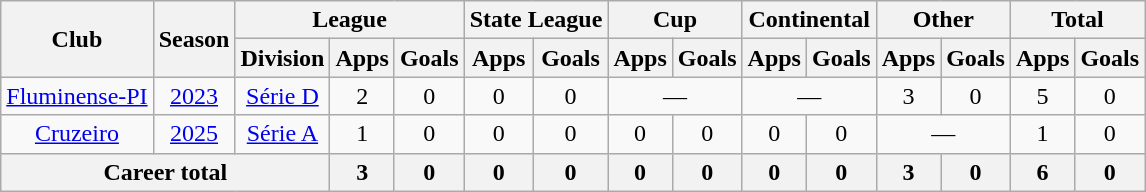<table class="wikitable" style="text-align: center;">
<tr>
<th rowspan="2">Club</th>
<th rowspan="2">Season</th>
<th colspan="3">League</th>
<th colspan="2">State League</th>
<th colspan="2">Cup</th>
<th colspan="2">Continental</th>
<th colspan="2">Other</th>
<th colspan="2">Total</th>
</tr>
<tr>
<th>Division</th>
<th>Apps</th>
<th>Goals</th>
<th>Apps</th>
<th>Goals</th>
<th>Apps</th>
<th>Goals</th>
<th>Apps</th>
<th>Goals</th>
<th>Apps</th>
<th>Goals</th>
<th>Apps</th>
<th>Goals</th>
</tr>
<tr>
<td><a href='#'>Fluminense-PI</a></td>
<td><a href='#'>2023</a></td>
<td><a href='#'>Série D</a></td>
<td>2</td>
<td>0</td>
<td>0</td>
<td>0</td>
<td colspan="2">—</td>
<td colspan="2">—</td>
<td>3</td>
<td>0</td>
<td>5</td>
<td>0</td>
</tr>
<tr>
<td><a href='#'>Cruzeiro</a></td>
<td><a href='#'>2025</a></td>
<td><a href='#'>Série A</a></td>
<td>1</td>
<td>0</td>
<td>0</td>
<td>0</td>
<td>0</td>
<td>0</td>
<td>0</td>
<td>0</td>
<td colspan="2">—</td>
<td>1</td>
<td>0</td>
</tr>
<tr>
<th colspan="3"><strong>Career total</strong></th>
<th>3</th>
<th>0</th>
<th>0</th>
<th>0</th>
<th>0</th>
<th>0</th>
<th>0</th>
<th>0</th>
<th>3</th>
<th>0</th>
<th>6</th>
<th>0</th>
</tr>
</table>
